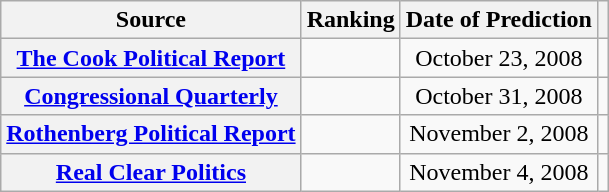<table class="wikitable" style="text-align:center">
<tr>
<th scope="col">Source</th>
<th scope="col">Ranking</th>
<th scope="col">Date of Prediction</th>
<th scope="col"></th>
</tr>
<tr>
<th scope="row" align="left"><a href='#'>The Cook Political Report</a></th>
<td></td>
<td>October 23, 2008</td>
<td></td>
</tr>
<tr>
<th scope="row" align="left"><a href='#'>Congressional Quarterly</a></th>
<td></td>
<td>October 31, 2008</td>
<td></td>
</tr>
<tr>
<th scope="row" align="left"><a href='#'>Rothenberg Political Report</a></th>
<td></td>
<td>November 2, 2008</td>
<td></td>
</tr>
<tr>
<th scope="row" align="left"><a href='#'>Real Clear Politics</a></th>
<td></td>
<td>November 4, 2008</td>
<td></td>
</tr>
</table>
